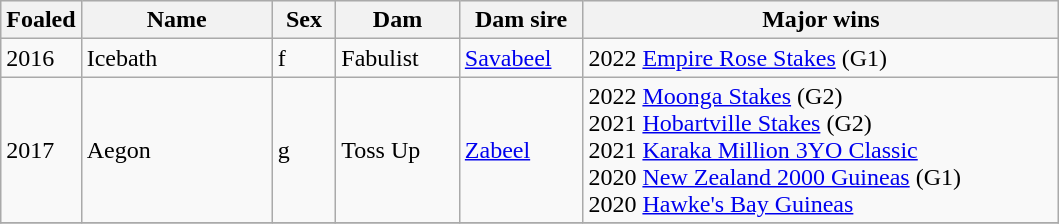<table class="wikitable sortable" font-size:90%">
<tr bgcolor="#eeeeee">
<th width="35px">Foaled</th>
<th width="120px">Name</th>
<th width="35px">Sex</th>
<th width="75px">Dam</th>
<th width="75px">Dam sire</th>
<th width="310px">Major wins</th>
</tr>
<tr>
<td>2016</td>
<td>Icebath</td>
<td>f</td>
<td>Fabulist</td>
<td><a href='#'>Savabeel</a></td>
<td>2022 <a href='#'>Empire Rose Stakes</a> (G1)</td>
</tr>
<tr>
<td>2017</td>
<td>Aegon</td>
<td>g</td>
<td>Toss Up</td>
<td><a href='#'>Zabeel</a></td>
<td>2022 <a href='#'>Moonga Stakes</a> (G2) <br> 2021 <a href='#'>Hobartville Stakes</a> (G2) <br> 2021 <a href='#'>Karaka Million 3YO Classic</a> <br> 2020 <a href='#'>New Zealand 2000 Guineas</a> (G1) <br> 2020 <a href='#'>Hawke's Bay Guineas</a></td>
</tr>
<tr>
</tr>
</table>
